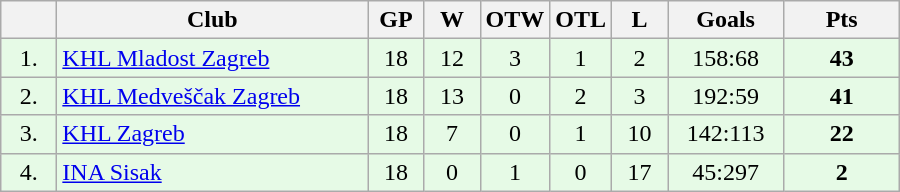<table class="wikitable">
<tr>
<th width="30"></th>
<th width="200">Club</th>
<th width="30">GP</th>
<th width="30">W</th>
<th width="30">OTW</th>
<th width="30">OTL</th>
<th width="30">L</th>
<th width="70">Goals</th>
<th width="70">Pts</th>
</tr>
<tr bgcolor="#e6fae6" align="center">
<td>1.</td>
<td align="left"><a href='#'>KHL Mladost Zagreb</a></td>
<td>18</td>
<td>12</td>
<td>3</td>
<td>1</td>
<td>2</td>
<td>158:68</td>
<td><strong>43</strong></td>
</tr>
<tr bgcolor="#e6fae6" align="center">
<td>2.</td>
<td align="left"><a href='#'>KHL Medveščak Zagreb</a></td>
<td>18</td>
<td>13</td>
<td>0</td>
<td>2</td>
<td>3</td>
<td>192:59</td>
<td><strong>41</strong></td>
</tr>
<tr bgcolor="#e6fae6" align="center">
<td>3.</td>
<td align="left"><a href='#'>KHL Zagreb</a></td>
<td>18</td>
<td>7</td>
<td>0</td>
<td>1</td>
<td>10</td>
<td>142:113</td>
<td><strong>22</strong></td>
</tr>
<tr bgcolor="#e6fae6" align="center">
<td>4.</td>
<td align="left"><a href='#'>INA Sisak</a></td>
<td>18</td>
<td>0</td>
<td>1</td>
<td>0</td>
<td>17</td>
<td>45:297</td>
<td><strong>2</strong></td>
</tr>
</table>
